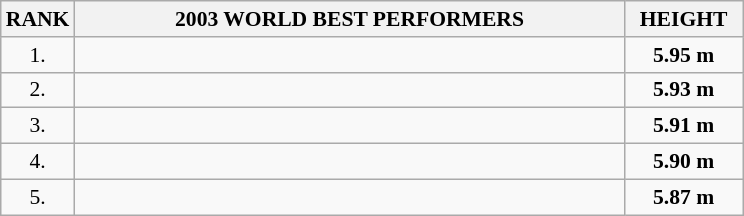<table class="wikitable" style="border-collapse: collapse; font-size: 90%;">
<tr>
<th>RANK</th>
<th align="center" style="width: 25em">2003 WORLD BEST PERFORMERS</th>
<th align="center" style="width: 5em">HEIGHT</th>
</tr>
<tr>
<td align="center">1.</td>
<td></td>
<td align="center"><strong>5.95 m</strong></td>
</tr>
<tr>
<td align="center">2.</td>
<td></td>
<td align="center"><strong>5.93 m</strong></td>
</tr>
<tr>
<td align="center">3.</td>
<td></td>
<td align="center"><strong>5.91 m</strong></td>
</tr>
<tr>
<td align="center">4.</td>
<td></td>
<td align="center"><strong>5.90 m</strong></td>
</tr>
<tr>
<td align="center">5.</td>
<td></td>
<td align="center"><strong>5.87 m</strong></td>
</tr>
</table>
